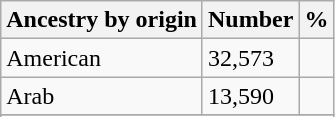<table class="wikitable sortable" font-size:75%">
<tr>
<th>Ancestry by origin</th>
<th>Number</th>
<th>%</th>
</tr>
<tr>
<td>American</td>
<td>32,573</td>
<td></td>
</tr>
<tr>
<td>Arab</td>
<td>13,590</td>
<td></td>
</tr>
<tr>
</tr>
<tr class="sortbottom">
</tr>
<tr>
</tr>
</table>
